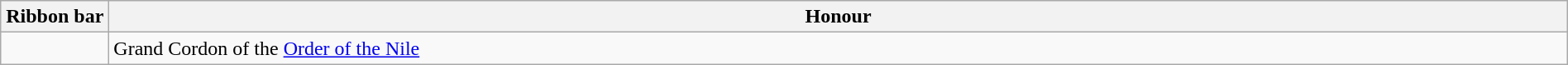<table class="wikitable" style="width:100%;">
<tr>
<th style="width:80px;">Ribbon bar</th>
<th>Honour</th>
</tr>
<tr>
<td></td>
<td>Grand Cordon of the <a href='#'>Order of the Nile</a></td>
</tr>
</table>
